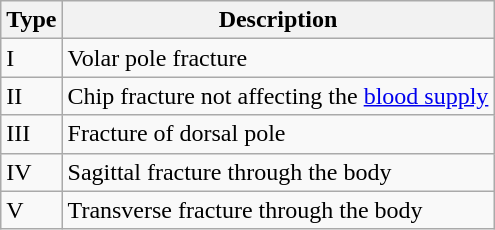<table class="wikitable">
<tr>
<th>Type</th>
<th>Description</th>
</tr>
<tr>
<td>I</td>
<td>Volar pole fracture</td>
</tr>
<tr>
<td>II</td>
<td>Chip fracture not affecting the <a href='#'>blood supply</a></td>
</tr>
<tr>
<td>III</td>
<td>Fracture of dorsal pole</td>
</tr>
<tr>
<td>IV</td>
<td>Sagittal fracture through the body</td>
</tr>
<tr>
<td>V</td>
<td>Transverse fracture through the body</td>
</tr>
</table>
